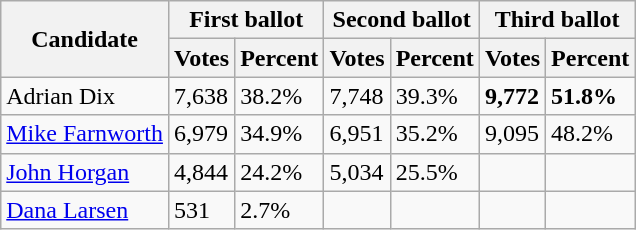<table class="wikitable">
<tr>
<th rowspan="2">Candidate</th>
<th colspan="2">First ballot</th>
<th colspan="2">Second ballot</th>
<th colspan="3">Third ballot</th>
</tr>
<tr>
<th>Votes</th>
<th>Percent</th>
<th>Votes</th>
<th>Percent</th>
<th>Votes</th>
<th>Percent</th>
</tr>
<tr>
<td>Adrian Dix</td>
<td>7,638</td>
<td>38.2%</td>
<td>7,748</td>
<td>39.3%</td>
<td><strong>9,772</strong></td>
<td><strong>51.8%</strong></td>
</tr>
<tr>
<td><a href='#'>Mike Farnworth</a></td>
<td>6,979</td>
<td>34.9%</td>
<td>6,951</td>
<td>35.2%</td>
<td>9,095</td>
<td>48.2%</td>
</tr>
<tr>
<td><a href='#'>John Horgan</a></td>
<td>4,844</td>
<td>24.2%</td>
<td>5,034</td>
<td>25.5%</td>
<td></td>
<td></td>
</tr>
<tr>
<td><a href='#'>Dana Larsen</a></td>
<td>531</td>
<td>2.7%</td>
<td></td>
<td></td>
<td></td>
<td></td>
</tr>
</table>
